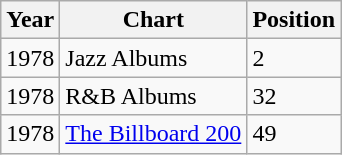<table class="wikitable" border="1">
<tr>
<th>Year</th>
<th>Chart</th>
<th>Position</th>
</tr>
<tr>
<td>1978</td>
<td>Jazz Albums</td>
<td>2</td>
</tr>
<tr>
<td>1978</td>
<td>R&B Albums</td>
<td>32</td>
</tr>
<tr>
<td>1978</td>
<td><a href='#'>The Billboard 200</a></td>
<td>49</td>
</tr>
</table>
